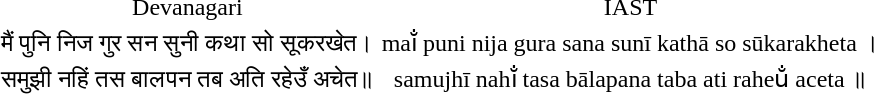<table style="margin: auto" border="0" cellpadding="0" cellspacing="5">
<tr style="text-align:center;">
<td>Devanagari</td>
<td>IAST</td>
</tr>
<tr style="text-align:center;">
<td>मैं पुनि निज गुर सन सुनी कथा सो सूकरखेत।</td>
<td>maı&#784; puni nija gura sana sunī kathā so sūkarakheta ।</td>
</tr>
<tr style="text-align:center;">
<td>समुझी नहिं तस बालपन तब अति रहेउँ अचेत॥</td>
<td>samujhī nahi&#784; tasa bālapana taba ati raheu&#784; aceta ॥</td>
</tr>
</table>
